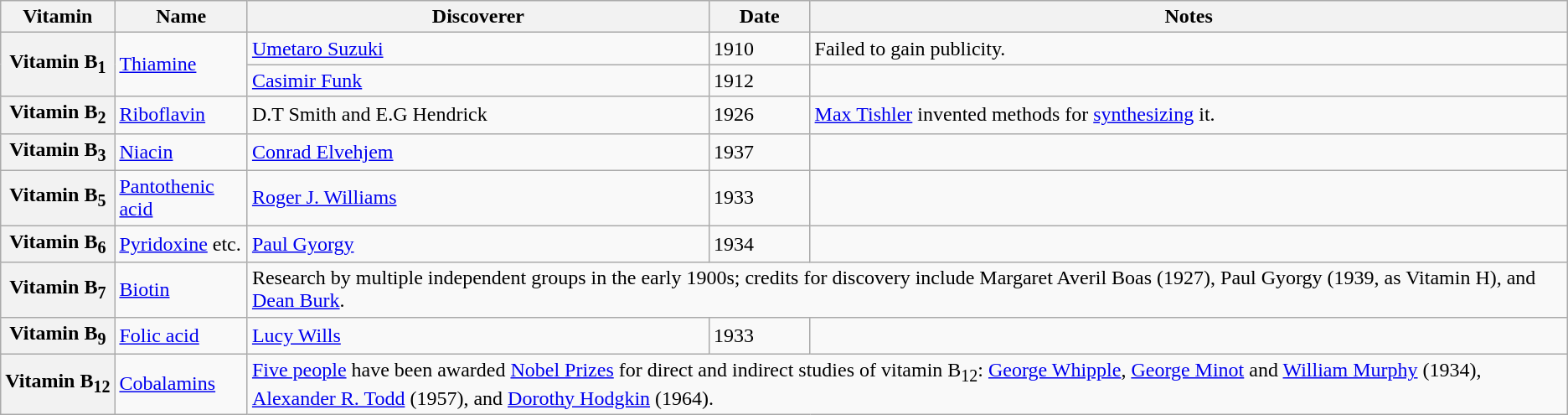<table class="wikitable">
<tr>
<th>Vitamin</th>
<th>Name</th>
<th>Discoverer</th>
<th>Date</th>
<th>Notes</th>
</tr>
<tr>
<th rowspan="2">Vitamin B<sub>1</sub></th>
<td rowspan="2"><a href='#'>Thiamine</a></td>
<td><a href='#'>Umetaro Suzuki</a></td>
<td>1910</td>
<td>Failed to gain publicity.</td>
</tr>
<tr>
<td><a href='#'>Casimir Funk</a></td>
<td>1912</td>
<td></td>
</tr>
<tr>
<th>Vitamin B<sub>2</sub></th>
<td><a href='#'>Riboflavin</a></td>
<td>D.T Smith and E.G Hendrick</td>
<td>1926</td>
<td><a href='#'>Max Tishler</a> invented methods for <a href='#'>synthesizing</a> it.</td>
</tr>
<tr>
<th>Vitamin B<sub>3</sub></th>
<td><a href='#'>Niacin</a></td>
<td><a href='#'>Conrad Elvehjem</a></td>
<td>1937</td>
<td></td>
</tr>
<tr>
<th>Vitamin B<sub>5</sub></th>
<td><a href='#'>Pantothenic acid</a></td>
<td><a href='#'>Roger J. Williams</a></td>
<td>1933</td>
<td></td>
</tr>
<tr>
<th>Vitamin B<sub>6</sub></th>
<td><a href='#'>Pyridoxine</a> etc.</td>
<td><a href='#'>Paul Gyorgy</a></td>
<td>1934</td>
<td></td>
</tr>
<tr>
<th>Vitamin B<sub>7</sub></th>
<td><a href='#'>Biotin</a></td>
<td colspan=3>Research by multiple independent groups in the early 1900s; credits for discovery include Margaret Averil Boas (1927), Paul Gyorgy (1939, as Vitamin H), and <a href='#'>Dean Burk</a>.</td>
</tr>
<tr>
<th>Vitamin B<sub>9</sub></th>
<td><a href='#'>Folic acid</a></td>
<td><a href='#'>Lucy Wills</a></td>
<td>1933</td>
<td></td>
</tr>
<tr>
<th>Vitamin B<sub>12</sub></th>
<td><a href='#'>Cobalamins</a></td>
<td colspan=3><a href='#'>Five people</a> have been awarded <a href='#'>Nobel Prizes</a> for direct and indirect studies of vitamin B<sub>12</sub>: <a href='#'>George Whipple</a>, <a href='#'>George Minot</a> and <a href='#'>William Murphy</a> (1934), <a href='#'>Alexander R. Todd</a> (1957), and <a href='#'>Dorothy Hodgkin</a> (1964).</td>
</tr>
</table>
